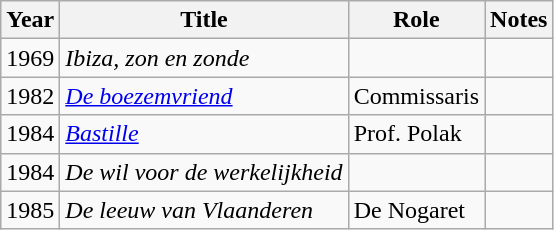<table class="wikitable">
<tr>
<th>Year</th>
<th>Title</th>
<th>Role</th>
<th>Notes</th>
</tr>
<tr>
<td>1969</td>
<td><em>Ibiza, zon en zonde</em></td>
<td></td>
<td></td>
</tr>
<tr>
<td>1982</td>
<td><em><a href='#'>De boezemvriend</a></em></td>
<td>Commissaris</td>
<td></td>
</tr>
<tr>
<td>1984</td>
<td><em><a href='#'>Bastille</a></em></td>
<td>Prof. Polak</td>
<td></td>
</tr>
<tr>
<td>1984</td>
<td><em>De wil voor de werkelijkheid</em></td>
<td></td>
<td></td>
</tr>
<tr>
<td>1985</td>
<td><em>De leeuw van Vlaanderen</em></td>
<td>De Nogaret</td>
<td></td>
</tr>
</table>
